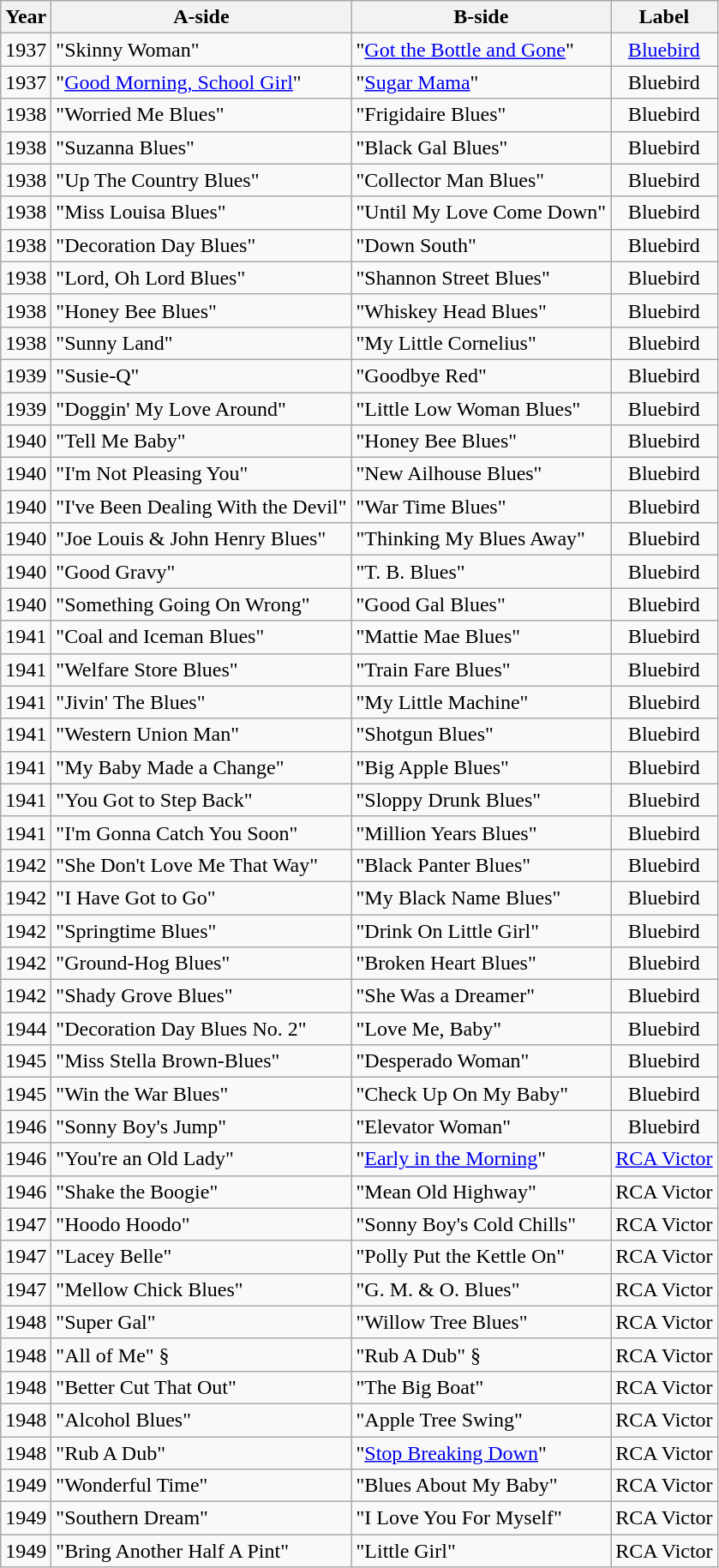<table class="wikitable sortable">
<tr>
<th>Year</th>
<th>A-side</th>
<th>B-side</th>
<th>Label</th>
</tr>
<tr>
<td>1937</td>
<td>"Skinny Woman"</td>
<td>"<a href='#'>Got the Bottle and Gone</a>"</td>
<td style="text-align:center;"><a href='#'>Bluebird</a></td>
</tr>
<tr>
<td>1937</td>
<td>"<a href='#'>Good Morning, School Girl</a>"</td>
<td>"<a href='#'>Sugar Mama</a>"</td>
<td style="text-align:center;">Bluebird</td>
</tr>
<tr>
<td>1938</td>
<td>"Worried Me Blues"</td>
<td>"Frigidaire Blues"</td>
<td style="text-align:center;">Bluebird</td>
</tr>
<tr>
<td>1938</td>
<td>"Suzanna Blues"</td>
<td>"Black Gal Blues"</td>
<td style="text-align:center;">Bluebird</td>
</tr>
<tr>
<td>1938</td>
<td>"Up The Country Blues"</td>
<td>"Collector Man Blues"</td>
<td style="text-align:center;">Bluebird</td>
</tr>
<tr>
<td>1938</td>
<td>"Miss Louisa Blues"</td>
<td>"Until My Love Come Down"</td>
<td style="text-align:center;">Bluebird</td>
</tr>
<tr>
<td>1938</td>
<td>"Decoration Day Blues"</td>
<td>"Down South"</td>
<td style="text-align:center;">Bluebird</td>
</tr>
<tr>
<td>1938</td>
<td>"Lord, Oh Lord Blues"</td>
<td>"Shannon Street Blues"</td>
<td style="text-align:center;">Bluebird</td>
</tr>
<tr>
<td>1938</td>
<td>"Honey Bee Blues"</td>
<td>"Whiskey Head Blues"</td>
<td style="text-align:center;">Bluebird</td>
</tr>
<tr>
<td>1938</td>
<td>"Sunny Land"</td>
<td>"My Little Cornelius"</td>
<td style="text-align:center;">Bluebird</td>
</tr>
<tr>
<td>1939</td>
<td>"Susie-Q"</td>
<td>"Goodbye Red"</td>
<td style="text-align:center;">Bluebird</td>
</tr>
<tr>
<td>1939</td>
<td>"Doggin' My Love Around"</td>
<td>"Little Low Woman Blues"</td>
<td style="text-align:center;">Bluebird</td>
</tr>
<tr>
<td>1940</td>
<td>"Tell Me Baby"</td>
<td>"Honey Bee Blues"</td>
<td style="text-align:center;">Bluebird</td>
</tr>
<tr>
<td>1940</td>
<td>"I'm Not Pleasing You"</td>
<td>"New Ailhouse Blues"</td>
<td style="text-align:center;">Bluebird</td>
</tr>
<tr>
<td>1940</td>
<td>"I've Been Dealing With the Devil"</td>
<td>"War Time Blues"</td>
<td style="text-align:center;">Bluebird</td>
</tr>
<tr>
<td>1940</td>
<td>"Joe Louis & John Henry Blues"</td>
<td>"Thinking My Blues Away"</td>
<td style="text-align:center;">Bluebird</td>
</tr>
<tr>
<td>1940</td>
<td>"Good Gravy"</td>
<td>"T. B. Blues"</td>
<td style="text-align:center;">Bluebird</td>
</tr>
<tr>
<td>1940</td>
<td>"Something Going On Wrong"</td>
<td>"Good Gal Blues"</td>
<td style="text-align:center;">Bluebird</td>
</tr>
<tr>
<td>1941</td>
<td>"Coal and Iceman Blues"</td>
<td>"Mattie Mae Blues"</td>
<td style="text-align:center;">Bluebird</td>
</tr>
<tr>
<td>1941</td>
<td>"Welfare Store Blues"</td>
<td>"Train Fare Blues"</td>
<td style="text-align:center;">Bluebird</td>
</tr>
<tr>
<td>1941</td>
<td>"Jivin' The Blues"</td>
<td>"My Little Machine"</td>
<td style="text-align:center;">Bluebird</td>
</tr>
<tr>
<td>1941</td>
<td>"Western Union Man"</td>
<td>"Shotgun Blues"</td>
<td style="text-align:center;">Bluebird</td>
</tr>
<tr>
<td>1941</td>
<td>"My Baby Made a Change"</td>
<td>"Big Apple Blues"</td>
<td style="text-align:center;">Bluebird</td>
</tr>
<tr>
<td>1941</td>
<td>"You Got to Step Back"</td>
<td>"Sloppy Drunk Blues"</td>
<td style="text-align:center;">Bluebird</td>
</tr>
<tr>
<td>1941</td>
<td>"I'm Gonna Catch You Soon"</td>
<td>"Million Years Blues"</td>
<td style="text-align:center;">Bluebird</td>
</tr>
<tr>
<td>1942</td>
<td>"She Don't Love Me That Way"</td>
<td>"Black Panter Blues"</td>
<td style="text-align:center;">Bluebird</td>
</tr>
<tr>
<td>1942</td>
<td>"I Have Got to Go"</td>
<td>"My Black Name Blues"</td>
<td style="text-align:center;">Bluebird</td>
</tr>
<tr>
<td>1942</td>
<td>"Springtime Blues"</td>
<td>"Drink On Little Girl"</td>
<td style="text-align:center;">Bluebird</td>
</tr>
<tr>
<td>1942</td>
<td>"Ground-Hog Blues"</td>
<td>"Broken Heart Blues"</td>
<td style="text-align:center;">Bluebird</td>
</tr>
<tr>
<td>1942</td>
<td>"Shady Grove Blues"</td>
<td>"She Was a Dreamer"</td>
<td style="text-align:center;">Bluebird</td>
</tr>
<tr>
<td>1944</td>
<td>"Decoration Day Blues No. 2"</td>
<td>"Love Me, Baby"</td>
<td style="text-align:center;">Bluebird</td>
</tr>
<tr>
<td>1945</td>
<td>"Miss Stella Brown-Blues"</td>
<td>"Desperado Woman"</td>
<td style="text-align:center;">Bluebird</td>
</tr>
<tr>
<td>1945</td>
<td>"Win the War Blues"</td>
<td>"Check Up On My Baby"</td>
<td style="text-align:center;">Bluebird</td>
</tr>
<tr>
<td>1946</td>
<td>"Sonny Boy's Jump"</td>
<td>"Elevator Woman"</td>
<td style="text-align:center;">Bluebird</td>
</tr>
<tr>
<td>1946</td>
<td>"You're an Old Lady"</td>
<td>"<a href='#'>Early in the Morning</a>"</td>
<td style="text-align:center;"><a href='#'>RCA Victor</a></td>
</tr>
<tr>
<td>1946</td>
<td>"Shake the Boogie"</td>
<td>"Mean Old Highway"</td>
<td style="text-align:center;">RCA Victor</td>
</tr>
<tr>
<td>1947</td>
<td>"Hoodo Hoodo"</td>
<td>"Sonny Boy's Cold Chills"</td>
<td style="text-align:center;">RCA Victor</td>
</tr>
<tr>
<td>1947</td>
<td>"Lacey Belle"</td>
<td>"Polly Put the Kettle On"</td>
<td style="text-align:center;">RCA Victor</td>
</tr>
<tr>
<td>1947</td>
<td>"Mellow Chick Blues"</td>
<td>"G. M. & O. Blues"</td>
<td style="text-align:center;">RCA Victor</td>
</tr>
<tr>
<td>1948</td>
<td>"Super Gal"</td>
<td>"Willow Tree Blues"</td>
<td style="text-align:center;">RCA Victor</td>
</tr>
<tr>
<td>1948</td>
<td>"All of Me" §</td>
<td>"Rub A Dub" §</td>
<td style="text-align:center;">RCA Victor</td>
</tr>
<tr>
<td>1948</td>
<td>"Better Cut That Out"</td>
<td>"The Big Boat"</td>
<td style="text-align:center;">RCA Victor</td>
</tr>
<tr>
<td>1948</td>
<td>"Alcohol Blues"</td>
<td>"Apple Tree Swing"</td>
<td style="text-align:center;">RCA Victor</td>
</tr>
<tr>
<td>1948</td>
<td>"Rub A Dub"</td>
<td>"<a href='#'>Stop Breaking Down</a>"</td>
<td style="text-align:center;">RCA Victor</td>
</tr>
<tr>
<td>1949</td>
<td>"Wonderful Time"</td>
<td>"Blues About My Baby"</td>
<td style="text-align:center;">RCA Victor</td>
</tr>
<tr>
<td>1949</td>
<td>"Southern Dream"</td>
<td>"I Love You For Myself"</td>
<td style="text-align:center;">RCA Victor</td>
</tr>
<tr>
<td>1949</td>
<td>"Bring Another Half A Pint"</td>
<td>"Little Girl"</td>
<td style="text-align:center;">RCA Victor</td>
</tr>
</table>
